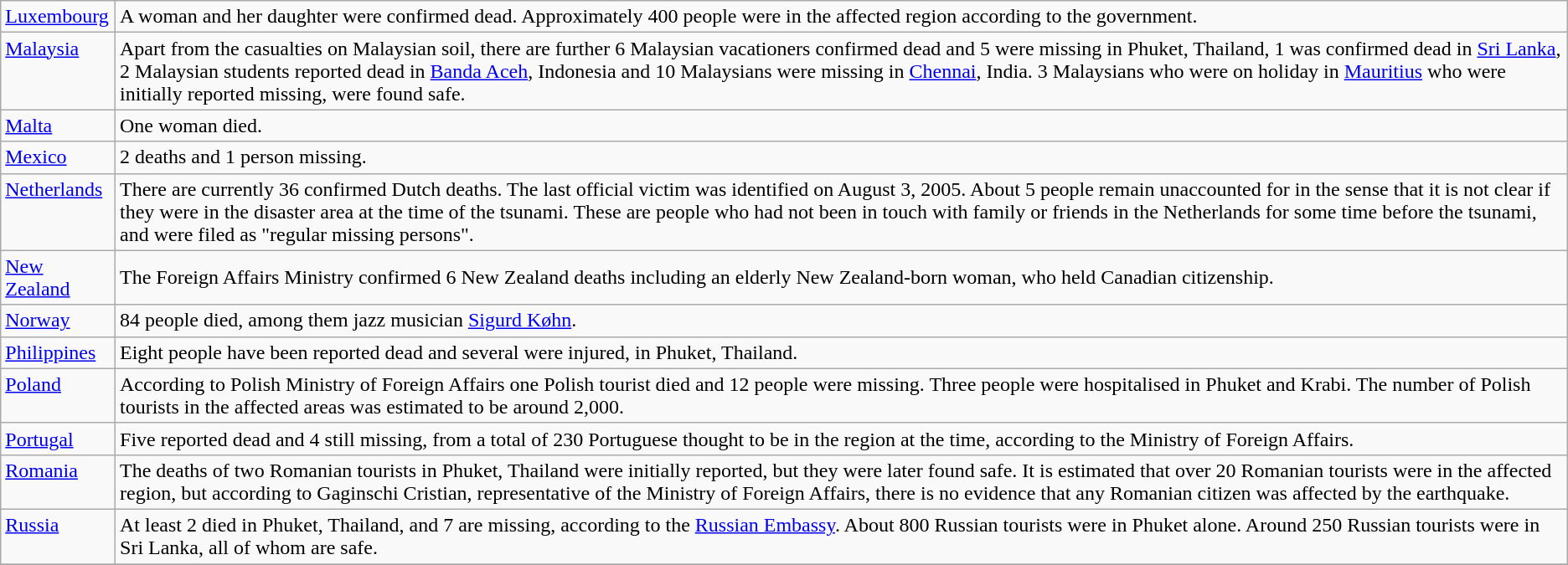<table class="wikitable">
<tr>
<td class=nowrap style=vertical-align:top><a href='#'>Luxembourg</a></td>
<td>A woman and her daughter were confirmed dead. Approximately 400 people were in the affected region according to the government.</td>
</tr>
<tr>
<td class=nowrap style=vertical-align:top><a href='#'>Malaysia</a></td>
<td>Apart from the casualties on Malaysian soil, there are further 6 Malaysian vacationers confirmed dead and 5 were missing in Phuket, Thailand, 1 was confirmed dead in <a href='#'>Sri Lanka</a>, 2 Malaysian students reported dead in <a href='#'>Banda Aceh</a>, Indonesia and 10 Malaysians were missing in <a href='#'>Chennai</a>, India. 3 Malaysians who were on holiday in <a href='#'>Mauritius</a> who were initially reported missing, were found safe.</td>
</tr>
<tr>
<td class=nowrap style=vertical-align:top><a href='#'>Malta</a></td>
<td>One woman died.</td>
</tr>
<tr>
<td class=nowrap style=vertical-align:top><a href='#'>Mexico</a></td>
<td>2 deaths and 1 person missing.</td>
</tr>
<tr>
<td class=nowrap style=vertical-align:top><a href='#'>Netherlands</a></td>
<td>There are currently 36 confirmed Dutch deaths. The last official victim was identified on August 3, 2005. About 5 people remain unaccounted for in the sense that it is not clear if they were in the disaster area at the time of the tsunami. These are people who had not been in touch with family or friends in the Netherlands for some time before the tsunami, and were filed as "regular missing persons".</td>
</tr>
<tr>
<td class=nowrap style=vertical-align:top><a href='#'>New Zealand</a></td>
<td>The Foreign Affairs Ministry confirmed 6 New Zealand deaths including an elderly New Zealand-born woman, who held Canadian citizenship.</td>
</tr>
<tr>
<td class=nowrap style=vertical-align:top><a href='#'>Norway</a></td>
<td>84 people died, among them jazz musician <a href='#'>Sigurd Køhn</a>.</td>
</tr>
<tr>
<td class=nowrap style=vertical-align:top><a href='#'>Philippines</a></td>
<td>Eight people have been reported dead and several were injured, in Phuket, Thailand.</td>
</tr>
<tr>
<td class=nowrap style=vertical-align:top><a href='#'>Poland</a></td>
<td>According to Polish Ministry of Foreign Affairs one Polish tourist died and 12 people were missing. Three people were hospitalised in Phuket and Krabi. The number of Polish tourists in the affected areas was estimated to be around 2,000.</td>
</tr>
<tr>
<td class=nowrap style=vertical-align:top><a href='#'>Portugal</a></td>
<td>Five reported dead and 4 still missing, from a total of 230 Portuguese thought to be in the region at the time, according to the Ministry of Foreign Affairs.</td>
</tr>
<tr>
<td class=nowrap style=vertical-align:top><a href='#'>Romania</a></td>
<td>The deaths of two Romanian tourists in Phuket, Thailand were initially reported, but they were later found safe. It is estimated that over 20 Romanian tourists were in the affected region, but according to Gaginschi Cristian, representative of the Ministry of Foreign Affairs, there is no evidence that any Romanian citizen was affected by the earthquake.</td>
</tr>
<tr>
<td class=nowrap style=vertical-align:top><a href='#'>Russia</a></td>
<td>At least 2 died in Phuket, Thailand, and 7 are missing, according to the <a href='#'>Russian Embassy</a>. About 800 Russian tourists were in Phuket alone. Around 250 Russian tourists were in Sri Lanka, all of whom are safe.</td>
</tr>
<tr>
</tr>
</table>
